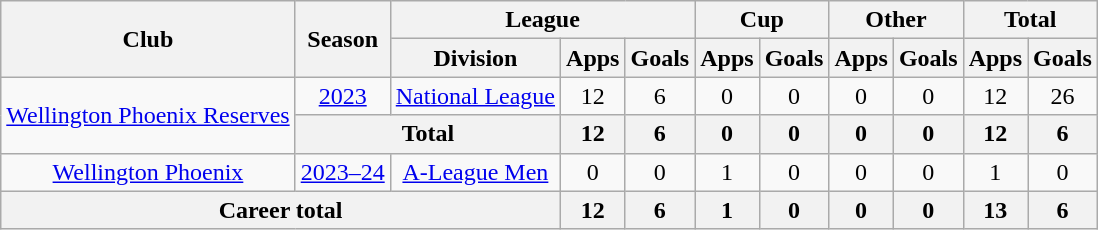<table class="wikitable" style="text-align: center">
<tr>
<th rowspan="2">Club</th>
<th rowspan="2">Season</th>
<th colspan="3">League</th>
<th colspan="2">Cup</th>
<th colspan="2">Other</th>
<th colspan="2">Total</th>
</tr>
<tr>
<th>Division</th>
<th>Apps</th>
<th>Goals</th>
<th>Apps</th>
<th>Goals</th>
<th>Apps</th>
<th>Goals</th>
<th>Apps</th>
<th>Goals</th>
</tr>
<tr>
<td rowspan="2"><a href='#'>Wellington Phoenix Reserves</a></td>
<td><a href='#'>2023</a></td>
<td><a href='#'>National League</a></td>
<td>12</td>
<td>6</td>
<td>0</td>
<td>0</td>
<td>0</td>
<td>0</td>
<td>12</td>
<td>26</td>
</tr>
<tr>
<th colspan=2>Total</th>
<th>12</th>
<th>6</th>
<th>0</th>
<th>0</th>
<th>0</th>
<th>0</th>
<th>12</th>
<th>6</th>
</tr>
<tr>
<td><a href='#'>Wellington Phoenix</a></td>
<td><a href='#'>2023–24</a></td>
<td><a href='#'>A-League Men</a></td>
<td>0</td>
<td>0</td>
<td>1</td>
<td>0</td>
<td>0</td>
<td>0</td>
<td>1</td>
<td>0</td>
</tr>
<tr>
<th colspan=3>Career total</th>
<th>12</th>
<th>6</th>
<th>1</th>
<th>0</th>
<th>0</th>
<th>0</th>
<th>13</th>
<th>6</th>
</tr>
</table>
